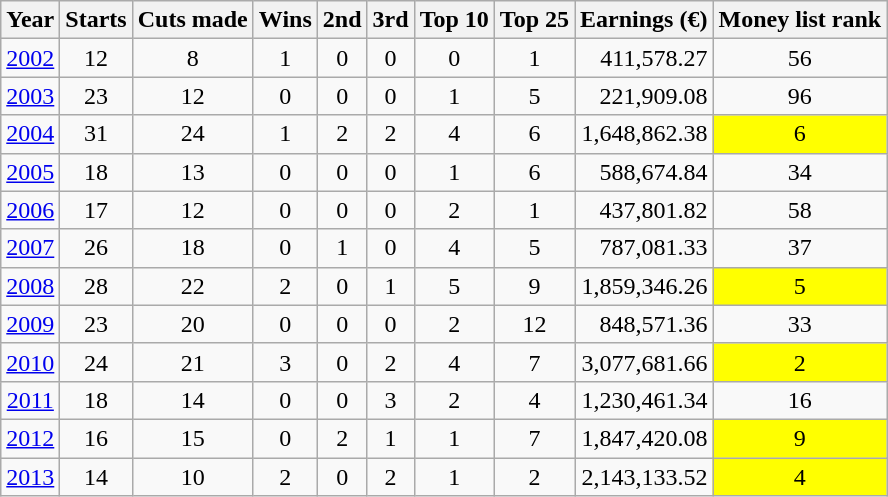<table class=wikitable style=text-align:center>
<tr>
<th>Year</th>
<th>Starts</th>
<th>Cuts made</th>
<th>Wins</th>
<th>2nd</th>
<th>3rd</th>
<th>Top 10</th>
<th>Top 25</th>
<th>Earnings (€)</th>
<th>Money list rank</th>
</tr>
<tr>
<td><a href='#'>2002</a></td>
<td>12</td>
<td>8</td>
<td>1</td>
<td>0</td>
<td>0</td>
<td>0</td>
<td>1</td>
<td align="right">411,578.27</td>
<td>56</td>
</tr>
<tr>
<td><a href='#'>2003</a></td>
<td>23</td>
<td>12</td>
<td>0</td>
<td>0</td>
<td>0</td>
<td>1</td>
<td>5</td>
<td align="right">221,909.08</td>
<td>96</td>
</tr>
<tr>
<td><a href='#'>2004</a></td>
<td>31</td>
<td>24</td>
<td>1</td>
<td>2</td>
<td>2</td>
<td>4</td>
<td>6</td>
<td align="right">1,648,862.38</td>
<td style="background:yellow;">6</td>
</tr>
<tr>
<td><a href='#'>2005</a></td>
<td>18</td>
<td>13</td>
<td>0</td>
<td>0</td>
<td>0</td>
<td>1</td>
<td>6</td>
<td align="right">588,674.84</td>
<td>34</td>
</tr>
<tr>
<td><a href='#'>2006</a></td>
<td>17</td>
<td>12</td>
<td>0</td>
<td>0</td>
<td>0</td>
<td>2</td>
<td>1</td>
<td align="right">437,801.82</td>
<td>58</td>
</tr>
<tr>
<td><a href='#'>2007</a></td>
<td>26</td>
<td>18</td>
<td>0</td>
<td>1</td>
<td>0</td>
<td>4</td>
<td>5</td>
<td align="right">787,081.33</td>
<td>37</td>
</tr>
<tr>
<td><a href='#'>2008</a></td>
<td>28</td>
<td>22</td>
<td>2</td>
<td>0</td>
<td>1</td>
<td>5</td>
<td>9</td>
<td align="right">1,859,346.26</td>
<td style="background:yellow;">5</td>
</tr>
<tr>
<td><a href='#'>2009</a></td>
<td>23</td>
<td>20</td>
<td>0</td>
<td>0</td>
<td>0</td>
<td>2</td>
<td>12</td>
<td align="right">848,571.36</td>
<td>33</td>
</tr>
<tr>
<td><a href='#'>2010</a></td>
<td>24</td>
<td>21</td>
<td>3</td>
<td>0</td>
<td>2</td>
<td>4</td>
<td>7</td>
<td align="right">3,077,681.66</td>
<td style="background:yellow;">2</td>
</tr>
<tr>
<td><a href='#'>2011</a></td>
<td>18</td>
<td>14</td>
<td>0</td>
<td>0</td>
<td>3</td>
<td>2</td>
<td>4</td>
<td align="right">1,230,461.34</td>
<td>16</td>
</tr>
<tr>
<td><a href='#'>2012</a></td>
<td>16</td>
<td>15</td>
<td>0</td>
<td>2</td>
<td>1</td>
<td>1</td>
<td>7</td>
<td align="right">1,847,420.08</td>
<td style="background:yellow;">9</td>
</tr>
<tr>
<td><a href='#'>2013</a></td>
<td>14</td>
<td>10</td>
<td>2</td>
<td>0</td>
<td>2</td>
<td>1</td>
<td>2</td>
<td align="right">2,143,133.52</td>
<td style="background:yellow;">4</td>
</tr>
</table>
